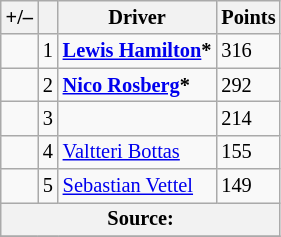<table class="wikitable" style="font-size: 85%;">
<tr>
<th scope="col">+/–</th>
<th scope="col"></th>
<th scope="col">Driver</th>
<th scope="col">Points</th>
</tr>
<tr>
<td></td>
<td align="center">1</td>
<td> <strong><a href='#'>Lewis Hamilton</a>*</strong></td>
<td>316</td>
</tr>
<tr>
<td></td>
<td align="center">2</td>
<td> <strong><a href='#'>Nico Rosberg</a>*</strong></td>
<td>292</td>
</tr>
<tr>
<td></td>
<td align="center">3</td>
<td> </td>
<td>214</td>
</tr>
<tr>
<td></td>
<td align="center">4</td>
<td> <a href='#'>Valtteri Bottas</a></td>
<td>155</td>
</tr>
<tr>
<td></td>
<td align="center">5</td>
<td> <a href='#'>Sebastian Vettel</a></td>
<td>149</td>
</tr>
<tr>
<th colspan="4">Source:</th>
</tr>
<tr>
</tr>
</table>
